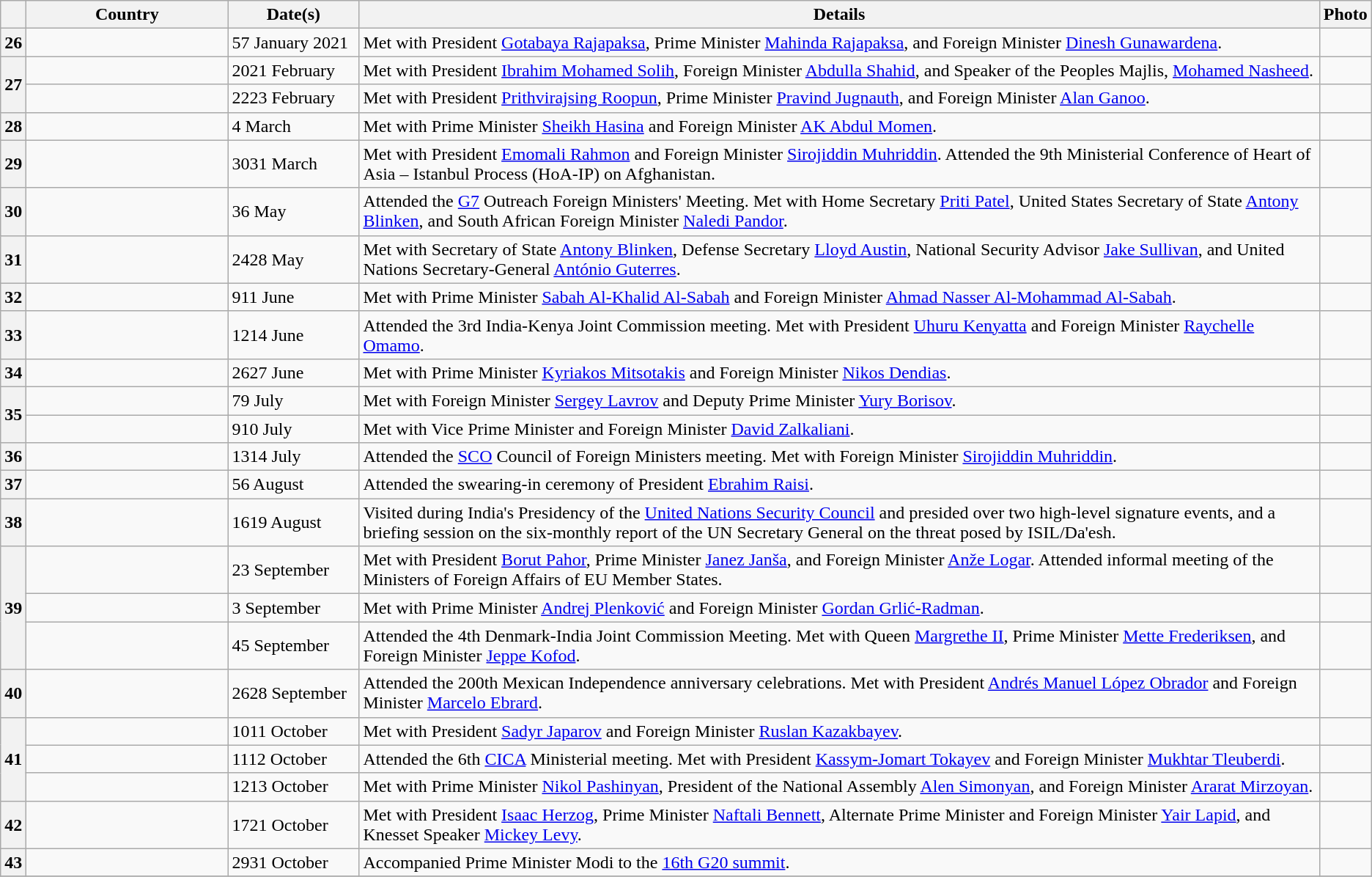<table class="wikitable outercollapse sortable">
<tr>
<th></th>
<th style="width:11em">Country</th>
<th style="width:7em">Date(s)</th>
<th class="unsortable">Details</th>
<th>Photo</th>
</tr>
<tr>
<th>26</th>
<td></td>
<td>57 January 2021</td>
<td>Met with President <a href='#'>Gotabaya Rajapaksa</a>, Prime Minister <a href='#'>Mahinda Rajapaksa</a>, and Foreign Minister <a href='#'>Dinesh Gunawardena</a>.</td>
<td></td>
</tr>
<tr>
<th rowspan="2">27</th>
<td></td>
<td>2021 February</td>
<td>Met with President <a href='#'>Ibrahim Mohamed Solih</a>, Foreign Minister <a href='#'>Abdulla Shahid</a>, and Speaker of the Peoples Majlis, <a href='#'>Mohamed Nasheed</a>.</td>
<td></td>
</tr>
<tr>
<td></td>
<td>2223 February</td>
<td>Met with President <a href='#'>Prithvirajsing Roopun</a>, Prime Minister <a href='#'>Pravind Jugnauth</a>, and Foreign Minister <a href='#'>Alan Ganoo</a>.</td>
<td></td>
</tr>
<tr>
<th>28</th>
<td></td>
<td>4 March</td>
<td>Met with Prime Minister <a href='#'>Sheikh Hasina</a> and Foreign Minister <a href='#'>AK Abdul Momen</a>.</td>
<td></td>
</tr>
<tr>
<th>29</th>
<td></td>
<td>3031 March</td>
<td>Met with President <a href='#'>Emomali Rahmon</a> and Foreign Minister <a href='#'>Sirojiddin Muhriddin</a>. Attended the 9th Ministerial Conference of Heart of Asia – Istanbul Process (HoA-IP) on Afghanistan.</td>
<td></td>
</tr>
<tr>
<th>30</th>
<td></td>
<td>36 May</td>
<td>Attended the <a href='#'>G7</a> Outreach Foreign Ministers' Meeting. Met with Home Secretary <a href='#'>Priti Patel</a>, United States Secretary of State <a href='#'>Antony Blinken</a>, and South African Foreign Minister <a href='#'>Naledi Pandor</a>.</td>
<td></td>
</tr>
<tr>
<th>31</th>
<td></td>
<td>2428 May</td>
<td>Met with Secretary of State <a href='#'>Antony Blinken</a>, Defense Secretary <a href='#'>Lloyd Austin</a>, National Security Advisor <a href='#'>Jake Sullivan</a>, and United Nations Secretary-General <a href='#'>António Guterres</a>.</td>
<td></td>
</tr>
<tr>
<th>32</th>
<td></td>
<td>911 June</td>
<td>Met with Prime Minister <a href='#'>Sabah Al-Khalid Al-Sabah</a> and Foreign Minister <a href='#'>Ahmad Nasser Al-Mohammad Al-Sabah</a>.</td>
<td></td>
</tr>
<tr>
<th>33</th>
<td></td>
<td>1214 June</td>
<td>Attended the 3rd India-Kenya Joint Commission meeting. Met with President <a href='#'>Uhuru Kenyatta</a> and Foreign Minister <a href='#'>Raychelle Omamo</a>.</td>
<td></td>
</tr>
<tr>
<th>34</th>
<td></td>
<td>2627 June</td>
<td>Met with Prime Minister <a href='#'>Kyriakos Mitsotakis</a> and Foreign Minister <a href='#'>Nikos Dendias</a>.</td>
<td></td>
</tr>
<tr>
<th rowspan="2">35</th>
<td></td>
<td>79 July</td>
<td>Met with Foreign Minister <a href='#'>Sergey Lavrov</a> and Deputy Prime Minister <a href='#'>Yury Borisov</a>.</td>
<td></td>
</tr>
<tr>
<td></td>
<td>910 July</td>
<td>Met with Vice Prime Minister and Foreign Minister <a href='#'>David Zalkaliani</a>.</td>
<td></td>
</tr>
<tr>
<th>36</th>
<td></td>
<td>1314 July</td>
<td>Attended the <a href='#'>SCO</a> Council of Foreign Ministers meeting. Met with Foreign Minister <a href='#'>Sirojiddin Muhriddin</a>.</td>
<td></td>
</tr>
<tr>
<th>37</th>
<td></td>
<td>56 August</td>
<td>Attended the swearing-in ceremony of President <a href='#'>Ebrahim Raisi</a>.</td>
<td></td>
</tr>
<tr>
<th>38</th>
<td><br></td>
<td>1619 August</td>
<td>Visited during India's Presidency of the <a href='#'>United Nations Security Council</a> and presided over two high-level signature events, and a briefing session on the six-monthly report of the UN Secretary General on the threat posed by ISIL/Da'esh.</td>
<td></td>
</tr>
<tr>
<th rowspan="3">39</th>
<td></td>
<td>23 September</td>
<td>Met with President <a href='#'>Borut Pahor</a>, Prime Minister <a href='#'>Janez Janša</a>, and Foreign Minister <a href='#'>Anže Logar</a>. Attended informal meeting of the Ministers of Foreign Affairs of EU Member States.</td>
<td></td>
</tr>
<tr>
<td></td>
<td>3 September</td>
<td>Met with Prime Minister <a href='#'>Andrej Plenković</a> and Foreign Minister <a href='#'>Gordan Grlić-Radman</a>.</td>
<td></td>
</tr>
<tr>
<td></td>
<td>45 September</td>
<td>Attended the 4th Denmark-India Joint Commission Meeting. Met with Queen <a href='#'>Margrethe II</a>, Prime Minister <a href='#'>Mette Frederiksen</a>, and Foreign Minister <a href='#'>Jeppe Kofod</a>.</td>
<td></td>
</tr>
<tr>
<th>40</th>
<td></td>
<td>2628 September</td>
<td>Attended the 200th Mexican Independence anniversary celebrations. Met with President <a href='#'>Andrés Manuel López Obrador</a> and Foreign Minister <a href='#'>Marcelo Ebrard</a>.</td>
<td></td>
</tr>
<tr>
<th rowspan="3">41</th>
<td></td>
<td>1011 October</td>
<td>Met with President <a href='#'>Sadyr Japarov</a> and Foreign Minister <a href='#'>Ruslan Kazakbayev</a>.</td>
<td></td>
</tr>
<tr>
<td></td>
<td>1112 October</td>
<td>Attended the 6th <a href='#'>CICA</a> Ministerial meeting. Met with President <a href='#'>Kassym-Jomart Tokayev</a> and Foreign Minister <a href='#'>Mukhtar Tleuberdi</a>.</td>
<td></td>
</tr>
<tr>
<td></td>
<td>1213 October</td>
<td>Met with Prime Minister <a href='#'>Nikol Pashinyan</a>, President of the National Assembly <a href='#'>Alen Simonyan</a>, and Foreign Minister <a href='#'>Ararat Mirzoyan</a>.</td>
<td></td>
</tr>
<tr>
<th>42</th>
<td></td>
<td>1721 October</td>
<td>Met with President <a href='#'>Isaac Herzog</a>, Prime Minister <a href='#'>Naftali Bennett</a>, Alternate Prime Minister and Foreign Minister <a href='#'>Yair Lapid</a>, and Knesset Speaker <a href='#'>Mickey Levy</a>.</td>
<td></td>
</tr>
<tr>
<th>43</th>
<td></td>
<td>2931 October</td>
<td>Accompanied Prime Minister Modi to the <a href='#'>16th G20 summit</a>.</td>
<td></td>
</tr>
<tr>
</tr>
</table>
